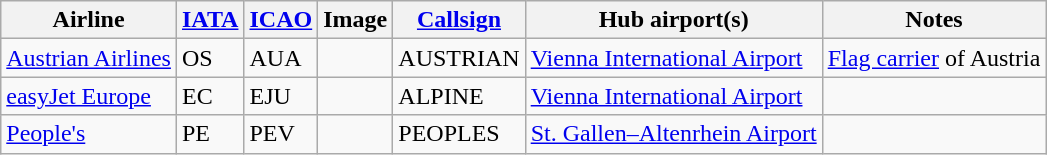<table class="wikitable sortable" style="border: 0; cellpadding: 2; cellspacing: 3;">
<tr valign="middle">
<th>Airline</th>
<th><a href='#'>IATA</a></th>
<th><a href='#'>ICAO</a></th>
<th>Image</th>
<th><a href='#'>Callsign</a></th>
<th>Hub airport(s)</th>
<th class="unsortable">Notes</th>
</tr>
<tr>
<td><a href='#'>Austrian Airlines</a></td>
<td>OS</td>
<td>AUA</td>
<td></td>
<td>AUSTRIAN</td>
<td><a href='#'>Vienna International Airport</a></td>
<td><a href='#'>Flag carrier</a> of Austria</td>
</tr>
<tr>
<td><a href='#'>easyJet Europe</a></td>
<td>EC</td>
<td>EJU</td>
<td></td>
<td>ALPINE</td>
<td><a href='#'>Vienna International Airport</a></td>
<td></td>
</tr>
<tr>
<td><a href='#'>People's</a></td>
<td>PE</td>
<td>PEV</td>
<td></td>
<td>PEOPLES</td>
<td><a href='#'>St. Gallen–Altenrhein Airport</a></td>
<td></td>
</tr>
<tr>
</tr>
</table>
